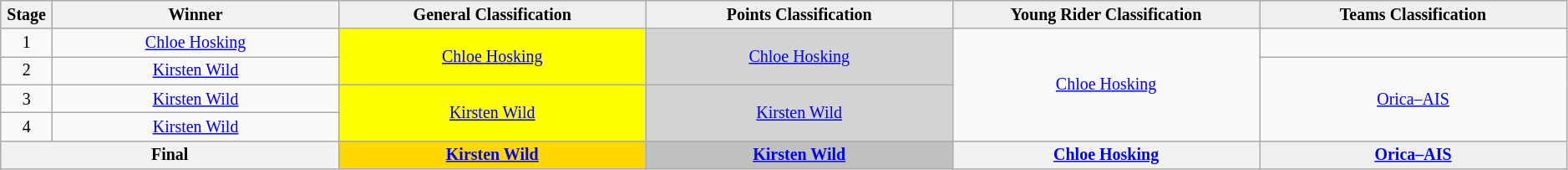<table class="wikitable" style="text-align: center; font-size:smaller;">
<tr style="background-color: #efefef;">
<th width="1%">Stage</th>
<th width="14%">Winner</th>
<th style="background:#EFEFEF;" width="15%">General Classification<br></th>
<th style="background:#EFEFEF;" width="15%">Points Classification<br></th>
<th style="background:#EFEFEF"  width="15%">Young Rider Classification<br></th>
<th style="background:#EFEFEF;" width="15%">Teams Classification</th>
</tr>
<tr>
<td>1</td>
<td><a href='#'>Chloe Hosking</a></td>
<td style="background:yellow;" rowspan=2><a href='#'>Chloe Hosking</a></td>
<td style="background:lightgrey;" rowspan=2><a href='#'>Chloe Hosking</a></td>
<td style="background:offwhite;" rowspan=4><a href='#'>Chloe Hosking</a></td>
<td></td>
</tr>
<tr>
<td>2</td>
<td><a href='#'>Kirsten Wild</a></td>
<td rowspan=3><a href='#'>Orica–AIS</a></td>
</tr>
<tr>
<td>3</td>
<td><a href='#'>Kirsten Wild</a></td>
<td style="background:yellow;" rowspan=2><a href='#'>Kirsten Wild</a></td>
<td style="background:lightgrey;" rowspan=2><a href='#'>Kirsten Wild</a></td>
</tr>
<tr>
<td>4</td>
<td><a href='#'>Kirsten Wild</a></td>
</tr>
<tr>
<th colspan=2><strong>Final</strong></th>
<th style="background:gold;"><a href='#'>Kirsten Wild</a></th>
<th style="background:silver;"><a href='#'>Kirsten Wild</a></th>
<th style="background:offwhite;"><a href='#'>Chloe Hosking</a></th>
<th style="background:#EFEFEF;"><a href='#'>Orica–AIS</a></th>
</tr>
</table>
